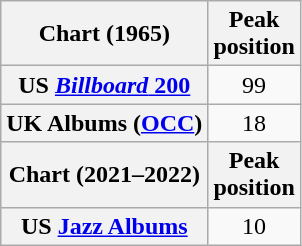<table class="wikitable plainrowheaders sortable" style="text-align:center;" border="1">
<tr>
<th scope="col">Chart (1965)</th>
<th scope="col">Peak<br>position</th>
</tr>
<tr>
<th scope="row">US <a href='#'><em>Billboard</em> 200</a></th>
<td>99</td>
</tr>
<tr>
<th scope="row">UK Albums (<a href='#'>OCC</a>)</th>
<td>18</td>
</tr>
<tr>
<th scope="col">Chart (2021–2022)</th>
<th scope="col">Peak<br>position</th>
</tr>
<tr>
<th scope="row">US <a href='#'>Jazz Albums</a></th>
<td>10</td>
</tr>
</table>
